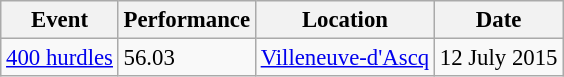<table class="wikitable" style="border-collapse: collapse; font-size: 95%;">
<tr>
<th scope="col">Event</th>
<th scope="col">Performance</th>
<th scope="col">Location</th>
<th scope="col">Date</th>
</tr>
<tr>
<td><a href='#'>400 hurdles</a></td>
<td>56.03</td>
<td><a href='#'>Villeneuve-d'Ascq</a></td>
<td>12 July 2015</td>
</tr>
</table>
